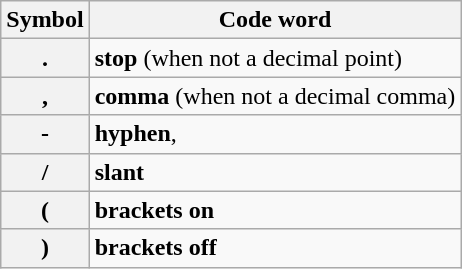<table class="wikitable">
<tr>
<th scope="col">Symbol</th>
<th scope="col">Code word</th>
</tr>
<tr>
<th scope="row">.</th>
<td><strong>stop</strong> (when not a decimal point)</td>
</tr>
<tr>
<th scope="row">,</th>
<td><strong>comma</strong> (when not a decimal comma)</td>
</tr>
<tr>
<th scope="row">-</th>
<td><strong>hyphen</strong>, </td>
</tr>
<tr>
<th scope="row">/</th>
<td><strong>slant</strong></td>
</tr>
<tr>
<th scope="row">(</th>
<td><strong>brackets on</strong></td>
</tr>
<tr>
<th scope="row">)</th>
<td><strong>brackets off</strong></td>
</tr>
</table>
